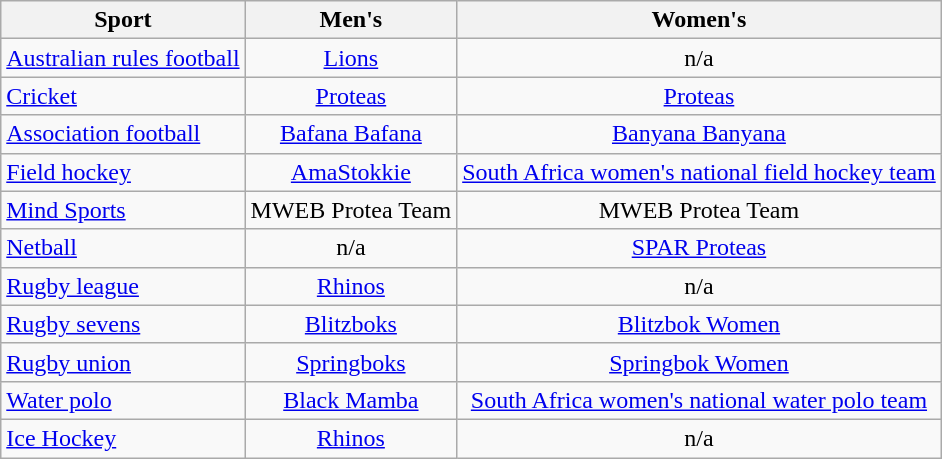<table class="wikitable" style="text-align:center">
<tr>
<th>Sport</th>
<th>Men's</th>
<th>Women's</th>
</tr>
<tr>
<td style="text-align:left"><a href='#'>Australian rules football</a></td>
<td><a href='#'>Lions</a></td>
<td>n/a</td>
</tr>
<tr>
<td style="text-align:left"><a href='#'>Cricket</a></td>
<td><a href='#'>Proteas</a></td>
<td><a href='#'>Proteas</a></td>
</tr>
<tr>
<td style="text-align:left"><a href='#'>Association football</a></td>
<td><a href='#'>Bafana Bafana</a></td>
<td><a href='#'>Banyana Banyana</a></td>
</tr>
<tr>
<td style="text-align:left"><a href='#'>Field hockey</a></td>
<td><a href='#'>AmaStokkie</a></td>
<td><a href='#'>South Africa women's national field hockey team</a></td>
</tr>
<tr>
<td style="text-align:left"><a href='#'>Mind Sports</a></td>
<td>MWEB Protea Team</td>
<td>MWEB Protea Team</td>
</tr>
<tr>
<td style="text-align:left"><a href='#'>Netball</a></td>
<td>n/a</td>
<td><a href='#'>SPAR Proteas</a></td>
</tr>
<tr>
<td style="text-align:left"><a href='#'>Rugby league</a></td>
<td><a href='#'>Rhinos</a></td>
<td>n/a</td>
</tr>
<tr>
<td style="text-align:left"><a href='#'>Rugby sevens</a></td>
<td><a href='#'>Blitzboks</a></td>
<td><a href='#'>Blitzbok Women</a></td>
</tr>
<tr>
<td style="text-align:left"><a href='#'>Rugby union</a></td>
<td><a href='#'>Springboks</a></td>
<td><a href='#'>Springbok Women</a></td>
</tr>
<tr>
<td style="text-align:left"><a href='#'>Water polo</a></td>
<td><a href='#'>Black Mamba</a></td>
<td><a href='#'>South Africa women's national water polo team</a></td>
</tr>
<tr>
<td style="text-align:left"><a href='#'>Ice Hockey</a></td>
<td><a href='#'>Rhinos</a></td>
<td>n/a</td>
</tr>
</table>
